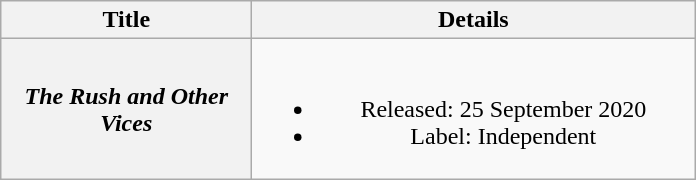<table class="wikitable plainrowheaders" style="text-align:center;">
<tr>
<th scope="col" style="width:10em;">Title</th>
<th scope="col" style="width:18em;">Details</th>
</tr>
<tr>
<th scope="row"><em>The Rush and Other Vices</em></th>
<td><br><ul><li>Released: 25 September 2020</li><li>Label: Independent</li></ul></td>
</tr>
</table>
